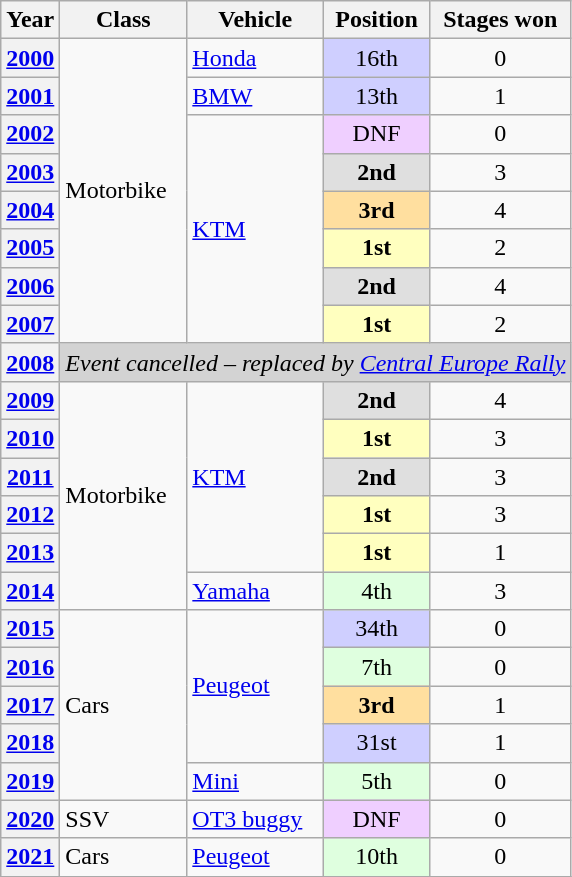<table class="wikitable">
<tr>
<th>Year</th>
<th>Class</th>
<th>Vehicle</th>
<th>Position</th>
<th>Stages won</th>
</tr>
<tr>
<th><a href='#'>2000</a></th>
<td rowspan=8>Motorbike</td>
<td> <a href='#'>Honda</a></td>
<td align="center" style="background:#CFCFFF;">16th</td>
<td align="center">0</td>
</tr>
<tr>
<th><a href='#'>2001</a></th>
<td> <a href='#'>BMW</a></td>
<td align="center" style="background:#CFCFFF;">13th</td>
<td align="center">1</td>
</tr>
<tr>
<th><a href='#'>2002</a></th>
<td rowspan=6> <a href='#'>KTM</a></td>
<td align="center" style="background:#EFCFFF;">DNF</td>
<td align="center">0</td>
</tr>
<tr>
<th><a href='#'>2003</a></th>
<td align="center" style="background:#DFDFDF;"><strong>2nd</strong></td>
<td align="center">3</td>
</tr>
<tr>
<th><a href='#'>2004</a></th>
<td align="center" style="background:#FFDF9F;"><strong>3rd</strong></td>
<td align="center">4</td>
</tr>
<tr>
<th><a href='#'>2005</a></th>
<td align="center" style="background:#FFFFBF;"><strong>1st</strong></td>
<td align="center">2</td>
</tr>
<tr>
<th><a href='#'>2006</a></th>
<td align="center" style="background:#DFDFDF;"><strong>2nd</strong></td>
<td align="center">4</td>
</tr>
<tr>
<th><a href='#'>2007</a></th>
<td align="center" style="background:#FFFFBF;"><strong>1st</strong></td>
<td align="center">2</td>
</tr>
<tr>
<th><a href='#'>2008</a></th>
<td colspan=4 align=center style="background:lightgrey;"><em>Event cancelled – replaced by <a href='#'>Central Europe Rally</a></em></td>
</tr>
<tr>
<th><a href='#'>2009</a></th>
<td rowspan=6>Motorbike</td>
<td rowspan=5> <a href='#'>KTM</a></td>
<td align="center" style="background:#DFDFDF;"><strong>2nd</strong></td>
<td align="center">4</td>
</tr>
<tr>
<th><a href='#'>2010</a></th>
<td align="center" style="background:#FFFFBF;"><strong>1st</strong></td>
<td align="center">3</td>
</tr>
<tr>
<th><a href='#'>2011</a></th>
<td align="center" style="background:#DFDFDF;"><strong>2nd</strong></td>
<td align="center">3</td>
</tr>
<tr>
<th><a href='#'>2012</a></th>
<td align="center" style="background:#FFFFBF;"><strong>1st</strong></td>
<td align="center">3</td>
</tr>
<tr>
<th><a href='#'>2013</a></th>
<td align="center" style="background:#FFFFBF;"><strong>1st</strong></td>
<td align="center">1</td>
</tr>
<tr>
<th><a href='#'>2014</a></th>
<td> <a href='#'>Yamaha</a></td>
<td align="center" style="background:#DFFFDF;">4th</td>
<td align="center">3</td>
</tr>
<tr>
<th><a href='#'>2015</a></th>
<td rowspan=5>Cars</td>
<td rowspan=4> <a href='#'>Peugeot</a></td>
<td align="center" style="background:#CFCFFF;">34th</td>
<td align="center">0</td>
</tr>
<tr>
<th><a href='#'>2016</a></th>
<td align="center" style="background:#DFFFDF;">7th</td>
<td align="center">0</td>
</tr>
<tr>
<th><a href='#'>2017</a></th>
<td align="center" style="background:#FFDF9F;"><strong>3rd</strong></td>
<td align="center">1</td>
</tr>
<tr>
<th><a href='#'>2018</a></th>
<td align="center" style="background:#CFCFFF;">31st</td>
<td align="center">1</td>
</tr>
<tr>
<th><a href='#'>2019</a></th>
<td rowspan=1> <a href='#'>Mini</a></td>
<td align="center" style="background:#DFFFDF;">5th</td>
<td align="center">0</td>
</tr>
<tr>
<th><a href='#'>2020</a></th>
<td rowspan=1>SSV</td>
<td rowspan=1> <a href='#'>OT3 buggy</a></td>
<td align="center" style="background:#EFCFFF;">DNF</td>
<td align="center">0</td>
</tr>
<tr>
<th><a href='#'>2021</a></th>
<td rowspan=1>Cars</td>
<td rowspan=1> <a href='#'>Peugeot</a></td>
<td align="center" style="background:#DFFFDF;">10th</td>
<td align="center">0</td>
</tr>
<tr>
</tr>
</table>
